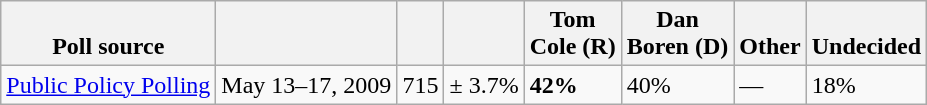<table class="wikitable">
<tr valign= bottom>
<th>Poll source</th>
<th></th>
<th></th>
<th></th>
<th>Tom<br>Cole (R)</th>
<th>Dan<br>Boren (D)</th>
<th>Other</th>
<th>Undecided</th>
</tr>
<tr>
<td><a href='#'>Public Policy Polling</a></td>
<td>May 13–17, 2009</td>
<td>715</td>
<td>± 3.7%</td>
<td><strong>42%</strong></td>
<td>40%</td>
<td>—</td>
<td>18%</td>
</tr>
</table>
